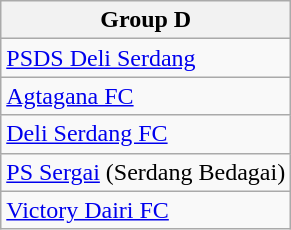<table class="wikitable">
<tr>
<th><strong>Group D</strong></th>
</tr>
<tr>
<td><a href='#'>PSDS Deli Serdang</a></td>
</tr>
<tr>
<td><a href='#'>Agtagana FC</a></td>
</tr>
<tr>
<td><a href='#'>Deli Serdang FC</a></td>
</tr>
<tr>
<td><a href='#'>PS Sergai</a> (Serdang Bedagai)</td>
</tr>
<tr>
<td><a href='#'>Victory Dairi FC</a></td>
</tr>
</table>
